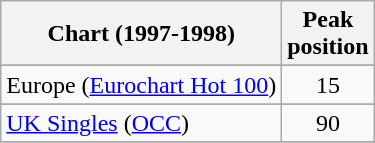<table class="wikitable sortable">
<tr>
<th align="left">Chart (1997-1998)</th>
<th style="text-align:center;">Peak<br>position</th>
</tr>
<tr>
</tr>
<tr>
</tr>
<tr>
<td>Europe (<a href='#'>Eurochart Hot 100</a>)</td>
<td align="center">15</td>
</tr>
<tr>
</tr>
<tr>
<td align="left"><a href='#'>UK Singles</a> (<a href='#'>OCC</a>)</td>
<td style="text-align:center;">90</td>
</tr>
<tr>
</tr>
</table>
